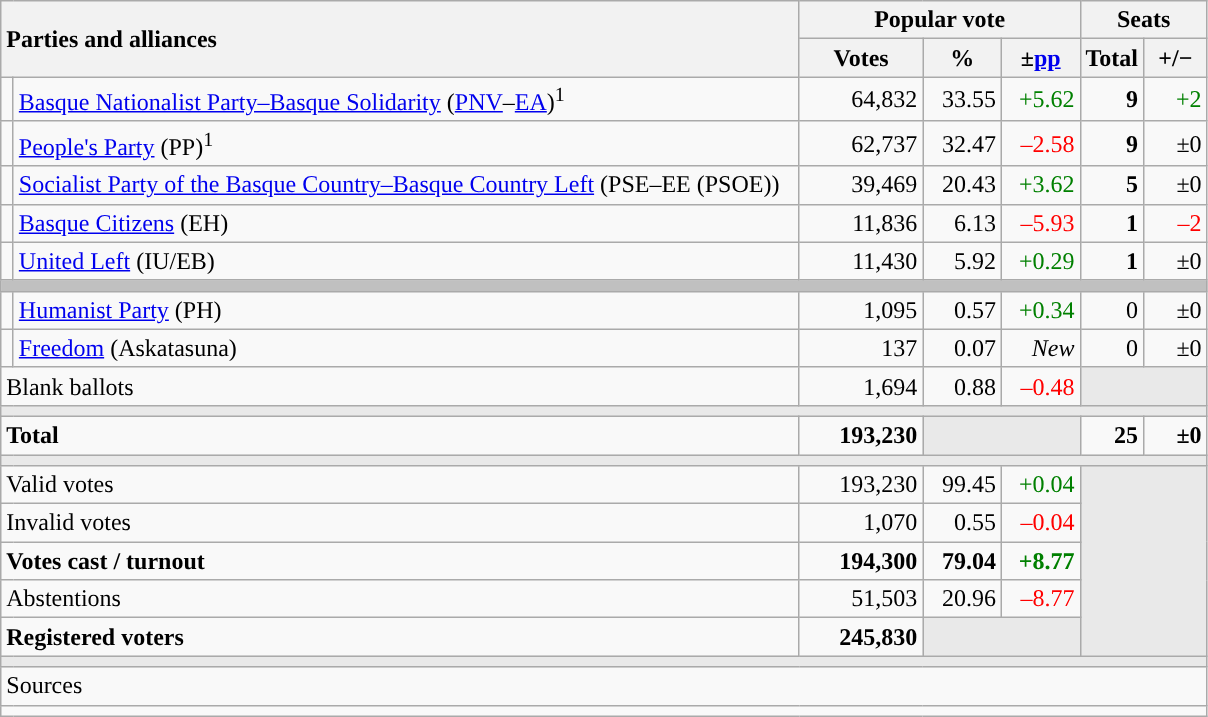<table class="wikitable" style="text-align:right;">
<tr>
<th style="text-align:left;" rowspan="2" colspan="2" width="525">Parties and alliances</th>
<th colspan="3">Popular vote</th>
<th colspan="2">Seats</th>
</tr>
<tr>
<th width="75">Votes</th>
<th width="45">%</th>
<th width="45">±<a href='#'>pp</a></th>
<th width="35">Total</th>
<th width="35">+/−</th>
</tr>
<tr>
<td width="1" style="color:inherit;background:"></td>
<td align="left"><a href='#'>Basque Nationalist Party–Basque Solidarity</a> (<a href='#'>PNV</a>–<a href='#'>EA</a>)<sup>1</sup></td>
<td>64,832</td>
<td>33.55</td>
<td style="color:green;">+5.62</td>
<td><strong>9</strong></td>
<td style="color:green;">+2</td>
</tr>
<tr>
<td style="color:inherit;background:"></td>
<td align="left"><a href='#'>People's Party</a> (PP)<sup>1</sup></td>
<td>62,737</td>
<td>32.47</td>
<td style="color:red;">–2.58</td>
<td><strong>9</strong></td>
<td>±0</td>
</tr>
<tr>
<td style="color:inherit;background:"></td>
<td align="left"><a href='#'>Socialist Party of the Basque Country–Basque Country Left</a> (PSE–EE (PSOE))</td>
<td>39,469</td>
<td>20.43</td>
<td style="color:green;">+3.62</td>
<td><strong>5</strong></td>
<td>±0</td>
</tr>
<tr>
<td style="color:inherit;background:"></td>
<td align="left"><a href='#'>Basque Citizens</a> (EH)</td>
<td>11,836</td>
<td>6.13</td>
<td style="color:red;">–5.93</td>
<td><strong>1</strong></td>
<td style="color:red;">–2</td>
</tr>
<tr>
<td style="color:inherit;background:"></td>
<td align="left"><a href='#'>United Left</a> (IU/EB)</td>
<td>11,430</td>
<td>5.92</td>
<td style="color:green;">+0.29</td>
<td><strong>1</strong></td>
<td>±0</td>
</tr>
<tr>
<td colspan="7" bgcolor="#C0C0C0"></td>
</tr>
<tr>
<td style="color:inherit;background:"></td>
<td align="left"><a href='#'>Humanist Party</a> (PH)</td>
<td>1,095</td>
<td>0.57</td>
<td style="color:green;">+0.34</td>
<td>0</td>
<td>±0</td>
</tr>
<tr>
<td style="color:inherit;background:"></td>
<td align="left"><a href='#'>Freedom</a> (Askatasuna)</td>
<td>137</td>
<td>0.07</td>
<td><em>New</em></td>
<td>0</td>
<td>±0</td>
</tr>
<tr>
<td align="left" colspan="2">Blank ballots</td>
<td>1,694</td>
<td>0.88</td>
<td style="color:red;">–0.48</td>
<td bgcolor="#E9E9E9" colspan="2"></td>
</tr>
<tr>
<td colspan="7" bgcolor="#E9E9E9"></td>
</tr>
<tr style="font-weight:bold;">
<td align="left" colspan="2">Total</td>
<td>193,230</td>
<td bgcolor="#E9E9E9" colspan="2"></td>
<td>25</td>
<td>±0</td>
</tr>
<tr>
<td colspan="7" bgcolor="#E9E9E9"></td>
</tr>
<tr>
<td align="left" colspan="2">Valid votes</td>
<td>193,230</td>
<td>99.45</td>
<td style="color:green;">+0.04</td>
<td bgcolor="#E9E9E9" colspan="2" rowspan="5"></td>
</tr>
<tr>
<td align="left" colspan="2">Invalid votes</td>
<td>1,070</td>
<td>0.55</td>
<td style="color:red;">–0.04</td>
</tr>
<tr style="font-weight:bold;">
<td align="left" colspan="2">Votes cast / turnout</td>
<td>194,300</td>
<td>79.04</td>
<td style="color:green;">+8.77</td>
</tr>
<tr>
<td align="left" colspan="2">Abstentions</td>
<td>51,503</td>
<td>20.96</td>
<td style="color:red;">–8.77</td>
</tr>
<tr style="font-weight:bold;">
<td align="left" colspan="2">Registered voters</td>
<td>245,830</td>
<td bgcolor="#E9E9E9" colspan="2"></td>
</tr>
<tr>
<td colspan="7" bgcolor="#E9E9E9"></td>
</tr>
<tr>
<td align="left" colspan="7">Sources</td>
</tr>
<tr>
<td colspan="7" style="text-align:left; max-width:790px;"></td>
</tr>
</table>
